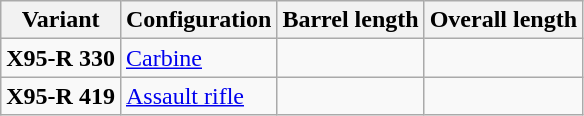<table class="wikitable">
<tr>
<th>Variant</th>
<th>Configuration</th>
<th>Barrel length</th>
<th>Overall length</th>
</tr>
<tr>
<td><strong>X95-R 330</strong></td>
<td><a href='#'>Carbine</a></td>
<td></td>
<td></td>
</tr>
<tr>
<td><strong>X95-R 419</strong></td>
<td><a href='#'>Assault rifle</a></td>
<td></td>
<td></td>
</tr>
</table>
